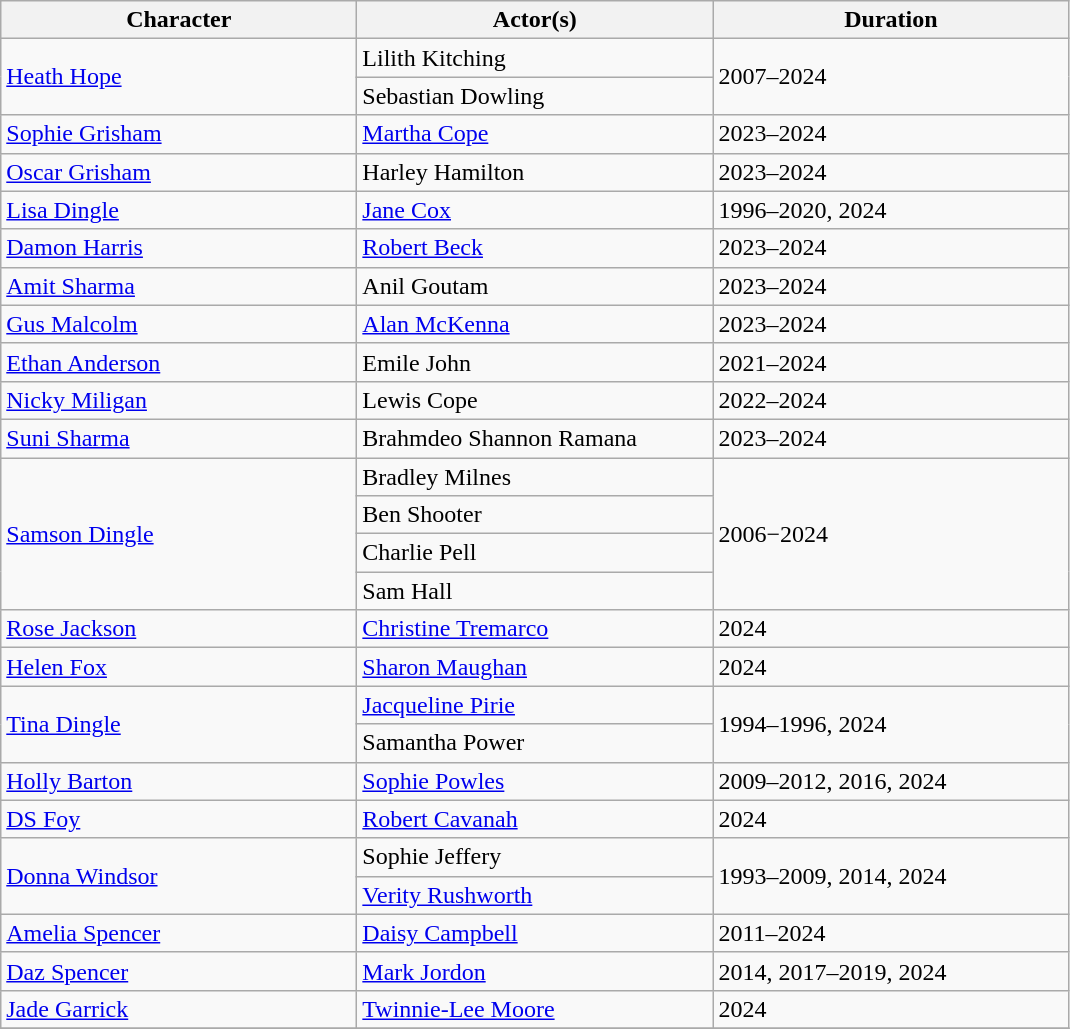<table class="wikitable">
<tr>
<th scope="col" width="230">Character</th>
<th scope="col" width="230">Actor(s)</th>
<th scope="col" width="230">Duration</th>
</tr>
<tr>
<td rowspan="2"><a href='#'>Heath Hope</a></td>
<td>Lilith Kitching</td>
<td rowspan="2">2007–2024</td>
</tr>
<tr>
<td>Sebastian Dowling</td>
</tr>
<tr>
<td><a href='#'>Sophie Grisham</a></td>
<td><a href='#'>Martha Cope</a></td>
<td>2023–2024</td>
</tr>
<tr>
<td><a href='#'>Oscar Grisham</a></td>
<td>Harley Hamilton</td>
<td>2023–2024</td>
</tr>
<tr>
<td><a href='#'>Lisa Dingle</a></td>
<td><a href='#'>Jane Cox</a></td>
<td>1996–2020, 2024</td>
</tr>
<tr>
<td><a href='#'>Damon Harris</a></td>
<td><a href='#'>Robert Beck</a></td>
<td>2023–2024</td>
</tr>
<tr>
<td><a href='#'>Amit Sharma</a></td>
<td>Anil Goutam</td>
<td>2023–2024</td>
</tr>
<tr>
<td><a href='#'>Gus Malcolm</a></td>
<td><a href='#'>Alan McKenna</a></td>
<td>2023–2024</td>
</tr>
<tr>
<td><a href='#'>Ethan Anderson</a></td>
<td>Emile John</td>
<td>2021–2024</td>
</tr>
<tr>
<td><a href='#'>Nicky Miligan</a></td>
<td>Lewis Cope</td>
<td>2022–2024</td>
</tr>
<tr>
<td><a href='#'>Suni Sharma</a></td>
<td>Brahmdeo Shannon Ramana</td>
<td>2023–2024</td>
</tr>
<tr>
<td rowspan="4"><a href='#'>Samson Dingle</a></td>
<td>Bradley Milnes</td>
<td rowspan="4">2006−2024</td>
</tr>
<tr>
<td>Ben Shooter</td>
</tr>
<tr>
<td>Charlie Pell</td>
</tr>
<tr>
<td>Sam Hall</td>
</tr>
<tr>
<td><a href='#'>Rose Jackson</a></td>
<td><a href='#'>Christine Tremarco</a></td>
<td>2024</td>
</tr>
<tr>
<td><a href='#'>Helen Fox</a></td>
<td><a href='#'>Sharon Maughan</a></td>
<td>2024</td>
</tr>
<tr>
<td rowspan="2"><a href='#'>Tina Dingle</a></td>
<td><a href='#'>Jacqueline Pirie</a></td>
<td rowspan="2">1994–1996, 2024</td>
</tr>
<tr>
<td>Samantha Power</td>
</tr>
<tr>
<td><a href='#'>Holly Barton</a></td>
<td><a href='#'>Sophie Powles</a></td>
<td>2009–2012, 2016, 2024</td>
</tr>
<tr>
<td><a href='#'>DS Foy</a></td>
<td><a href='#'>Robert Cavanah</a></td>
<td>2024</td>
</tr>
<tr>
<td rowspan="2"><a href='#'>Donna Windsor</a></td>
<td>Sophie Jeffery</td>
<td rowspan="2">1993–2009, 2014, 2024</td>
</tr>
<tr>
<td><a href='#'>Verity Rushworth</a></td>
</tr>
<tr>
<td><a href='#'>Amelia Spencer</a></td>
<td><a href='#'>Daisy Campbell</a></td>
<td>2011–2024</td>
</tr>
<tr>
<td><a href='#'>Daz Spencer</a></td>
<td><a href='#'>Mark Jordon</a></td>
<td>2014, 2017–2019, 2024</td>
</tr>
<tr>
<td><a href='#'>Jade Garrick</a></td>
<td><a href='#'>Twinnie-Lee Moore</a></td>
<td>2024</td>
</tr>
<tr>
</tr>
</table>
